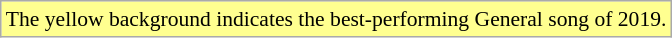<table class="wikitable" style="font-size:90%;">
<tr>
<td style="background-color:#FFFF90">The yellow background indicates the best-performing General song of 2019.</td>
</tr>
</table>
